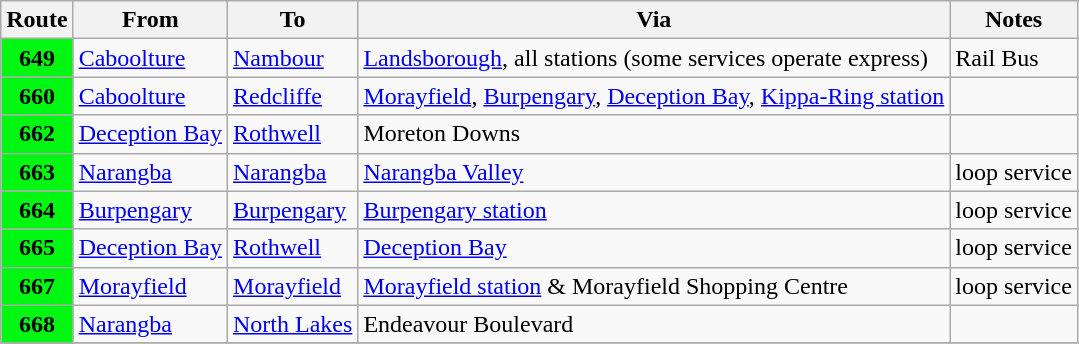<table class="wikitable sortable" border="1">
<tr>
<th scope="col" align="center"><strong>Route</strong></th>
<th scope="col"><strong>From</strong></th>
<th scope="col"><strong>To</strong></th>
<th scope="col"><strong>Via</strong></th>
<th>Notes</th>
</tr>
<tr>
<th align="center" style="font-style:bold; font-size:100%; background:#00f712;"><span>649</span></th>
<td><a href='#'>Caboolture</a></td>
<td><a href='#'>Nambour</a></td>
<td><a href='#'>Landsborough</a>, all stations (some services operate express)</td>
<td>Rail Bus</td>
</tr>
<tr>
<th align="center" style="font-style:bold; font-size:100%; background:#00f712;"><span>660</span></th>
<td><a href='#'>Caboolture</a></td>
<td><a href='#'>Redcliffe</a></td>
<td><a href='#'>Morayfield</a>, <a href='#'>Burpengary</a>, <a href='#'>Deception Bay</a>, <a href='#'>Kippa-Ring station</a></td>
<td></td>
</tr>
<tr>
<th align="center" style="font-style:bold; font-size:100%; background:#00f712;"><span>662</span></th>
<td><a href='#'>Deception Bay</a></td>
<td><a href='#'>Rothwell</a></td>
<td>Moreton Downs</td>
<td></td>
</tr>
<tr>
<th align="center" style="font-style:bold; font-size:100%; background:#00f712;"><span>663</span></th>
<td><a href='#'>Narangba</a></td>
<td><a href='#'>Narangba</a></td>
<td><a href='#'>Narangba Valley</a></td>
<td>loop service</td>
</tr>
<tr>
<th align="center" style="font-style:bold; font-size:100%; background:#00f712;"><span>664</span></th>
<td><a href='#'>Burpengary</a></td>
<td><a href='#'>Burpengary</a></td>
<td><a href='#'>Burpengary station</a></td>
<td>loop service</td>
</tr>
<tr>
<th align="center" style="font-style:bold; font-size:100%; background:#00f712;"><span>665</span></th>
<td><a href='#'>Deception Bay</a></td>
<td><a href='#'>Rothwell</a></td>
<td><a href='#'>Deception Bay</a></td>
<td>loop service</td>
</tr>
<tr>
<th align="center" style="font-style:bold; font-size:100%; background:#00f712;"><span>667</span></th>
<td><a href='#'>Morayfield</a></td>
<td><a href='#'>Morayfield</a></td>
<td><a href='#'>Morayfield station</a> & Morayfield Shopping Centre</td>
<td>loop service</td>
</tr>
<tr>
<th align="center" style="font-style:bold; font-size:100%; background:#00f712;"><span>668</span></th>
<td><a href='#'>Narangba</a></td>
<td><a href='#'>North Lakes</a></td>
<td>Endeavour Boulevard</td>
<td></td>
</tr>
<tr>
</tr>
</table>
